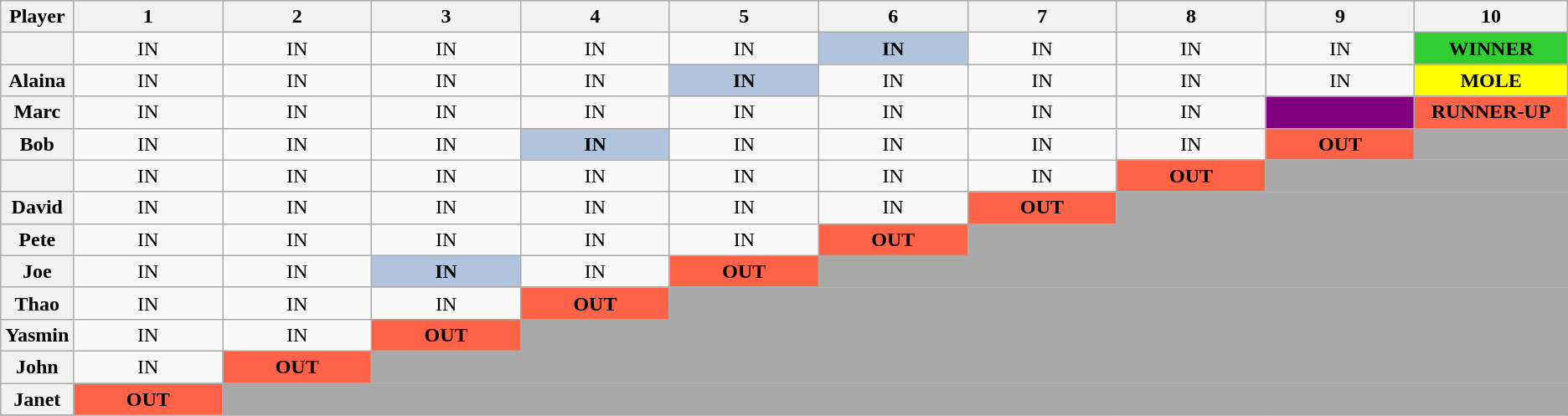<table class="wikitable" style="text-align:center">
<tr>
<th>Player</th>
<th style="width:10%;">1</th>
<th style="width:10%;">2</th>
<th style="width:10%;">3</th>
<th style="width:10%;">4</th>
<th style="width:10%;">5</th>
<th style="width:10%;">6</th>
<th style="width:10%;">7</th>
<th style="width:10%;">8</th>
<th style="width:10%;">9</th>
<th style="width:10%;">10</th>
</tr>
<tr>
<th></th>
<td>IN</td>
<td>IN</td>
<td>IN</td>
<td>IN</td>
<td>IN</td>
<td style="background:lightsteelblue;"><strong>IN</strong></td>
<td>IN</td>
<td>IN</td>
<td>IN</td>
<td style="background:limegreen;"><strong>WINNER</strong></td>
</tr>
<tr>
<th>Alaina</th>
<td>IN</td>
<td>IN</td>
<td>IN</td>
<td>IN</td>
<td style="background:lightsteelblue;"><strong>IN</strong></td>
<td>IN</td>
<td>IN</td>
<td>IN</td>
<td>IN</td>
<td style="background:yellow;"><strong>MOLE</strong></td>
</tr>
<tr>
<th>Marc</th>
<td>IN</td>
<td>IN</td>
<td>IN</td>
<td>IN</td>
<td>IN</td>
<td>IN</td>
<td>IN</td>
<td>IN</td>
<td style="background:purple;"></td>
<td style="background:tomato;"><strong>RUNNER-UP</strong></td>
</tr>
<tr>
<th>Bob</th>
<td>IN</td>
<td>IN</td>
<td>IN</td>
<td style="background:lightsteelblue;"><strong>IN</strong></td>
<td>IN</td>
<td>IN</td>
<td>IN</td>
<td>IN</td>
<td style="background:tomato;"><strong>OUT</strong></td>
<td bgcolor="darkgray"></td>
</tr>
<tr>
<th></th>
<td>IN</td>
<td>IN</td>
<td>IN</td>
<td>IN</td>
<td>IN</td>
<td>IN</td>
<td>IN</td>
<td style="background:tomato;"><strong>OUT</strong></td>
<td colspan=2 bgcolor="darkgray"></td>
</tr>
<tr>
<th>David</th>
<td>IN</td>
<td>IN</td>
<td>IN</td>
<td>IN</td>
<td>IN</td>
<td>IN</td>
<td style="background:tomato;"><strong>OUT</strong></td>
<td colspan=3 bgcolor="darkgray"></td>
</tr>
<tr>
<th>Pete</th>
<td>IN</td>
<td>IN</td>
<td>IN</td>
<td>IN</td>
<td>IN</td>
<td style="background:tomato;"><strong>OUT</strong></td>
<td colspan=4 bgcolor="darkgray"></td>
</tr>
<tr>
<th>Joe</th>
<td>IN</td>
<td>IN</td>
<td style="background:lightsteelblue;"><strong>IN</strong></td>
<td>IN</td>
<td style="background:tomato;"><strong>OUT</strong></td>
<td colspan=5 bgcolor="darkgray"></td>
</tr>
<tr>
<th>Thao</th>
<td>IN</td>
<td>IN</td>
<td>IN</td>
<td style="background:tomato;"><strong>OUT</strong></td>
<td colspan=6 bgcolor="darkgray"></td>
</tr>
<tr>
<th>Yasmin</th>
<td>IN</td>
<td>IN</td>
<td style="background:tomato;"><strong>OUT</strong></td>
<td colspan=7 bgcolor="darkgray"></td>
</tr>
<tr>
<th>John</th>
<td>IN</td>
<td style="background:tomato;"><strong>OUT</strong></td>
<td colspan=8 bgcolor="darkgray"></td>
</tr>
<tr>
<th>Janet</th>
<td style="background:tomato;"><strong>OUT</strong></td>
<td colspan=9 bgcolor="darkgray"></td>
</tr>
<tr>
</tr>
</table>
